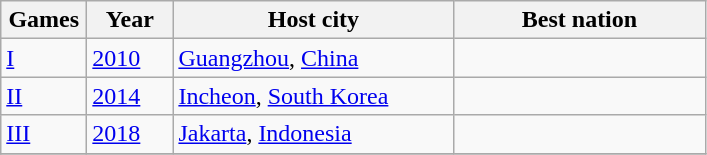<table class=wikitable>
<tr>
<th width=50>Games</th>
<th width=50>Year</th>
<th width=180>Host city</th>
<th width=160>Best nation</th>
</tr>
<tr>
<td><a href='#'>I</a></td>
<td><a href='#'>2010</a></td>
<td><a href='#'>Guangzhou</a>, <a href='#'>China</a></td>
<td></td>
</tr>
<tr>
<td><a href='#'>II</a></td>
<td><a href='#'>2014</a></td>
<td><a href='#'>Incheon</a>, <a href='#'>South Korea</a></td>
<td></td>
</tr>
<tr>
<td><a href='#'>III</a></td>
<td><a href='#'>2018</a></td>
<td><a href='#'>Jakarta</a>, <a href='#'>Indonesia</a></td>
<td></td>
</tr>
<tr>
</tr>
</table>
